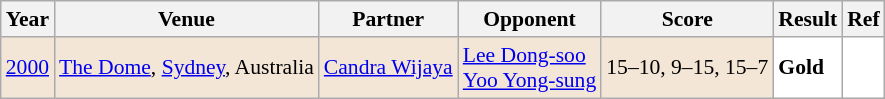<table class="sortable wikitable" style="font-size: 90%">
<tr>
<th>Year</th>
<th>Venue</th>
<th>Partner</th>
<th>Opponent</th>
<th>Score</th>
<th>Result</th>
<th>Ref</th>
</tr>
<tr style="background:#F3E6D7">
<td align="center"><a href='#'>2000</a></td>
<td align="left"><a href='#'>The Dome</a>, <a href='#'>Sydney</a>, Australia</td>
<td align="left"> <a href='#'>Candra Wijaya</a></td>
<td align="left"> <a href='#'>Lee Dong-soo</a><br> <a href='#'>Yoo Yong-sung</a></td>
<td align="left">15–10, 9–15, 15–7</td>
<td style="text-align:left; background:white"> <strong>Gold</strong></td>
<td style="text-align:center; background:white"></td>
</tr>
</table>
